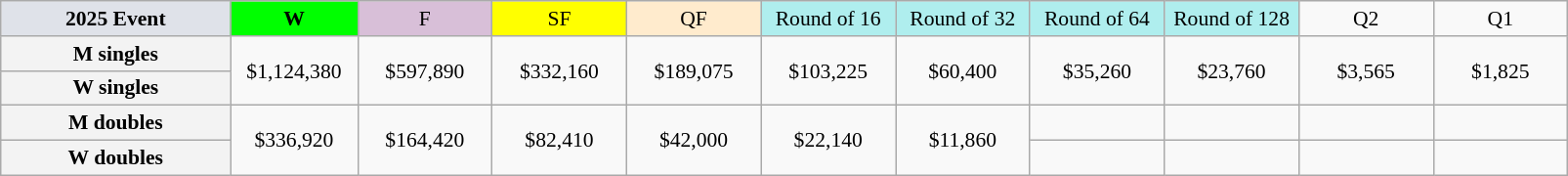<table class=wikitable style=font-size:90%;text-align:center>
<tr>
<td width=150 bgcolor=dfe2e9><strong>2025 Event</strong></td>
<td width=80 bgcolor=lime><strong>W</strong></td>
<td width=85 bgcolor=thistle>F</td>
<td width=85 bgcolor=ffff00>SF</td>
<td width=85 bgcolor=ffebcd>QF</td>
<td width=85 bgcolor=afeeee>Round of 16</td>
<td width=85 bgcolor=afeeee>Round of 32</td>
<td width=85 bgcolor=afeeee>Round of 64</td>
<td width=85 bgcolor=afeeee>Round of 128</td>
<td width=85>Q2</td>
<td width=85>Q1</td>
</tr>
<tr>
<th style=background:#f3f3f3>M singles</th>
<td rowspan=2>$1,124,380</td>
<td rowspan=2>$597,890</td>
<td rowspan=2>$332,160</td>
<td rowspan=2>$189,075</td>
<td rowspan=2>$103,225</td>
<td rowspan=2>$60,400</td>
<td rowspan=2>$35,260</td>
<td rowspan=2>$23,760</td>
<td rowspan=2>$3,565</td>
<td rowspan=2>$1,825</td>
</tr>
<tr>
<th style=background:#f3f3f3>W singles</th>
</tr>
<tr>
<th style=background:#f3f3f3>M doubles</th>
<td rowspan=2>$336,920</td>
<td rowspan=2>$164,420</td>
<td rowspan=2>$82,410</td>
<td rowspan=2>$42,000</td>
<td rowspan=2>$22,140</td>
<td rowspan=2>$11,860</td>
<td></td>
<td></td>
<td></td>
<td></td>
</tr>
<tr>
<th style=background:#f3f3f3>W doubles</th>
<td></td>
<td></td>
<td></td>
<td></td>
</tr>
</table>
